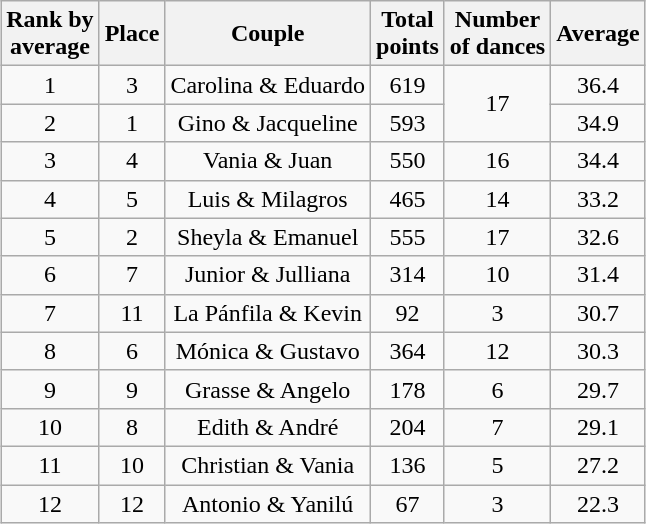<table class="wikitable sortable" style="margin:auto; text-align:center;">
<tr>
<th>Rank by<br>average</th>
<th>Place</th>
<th>Couple</th>
<th>Total<br>points</th>
<th>Number<br>of dances</th>
<th>Average</th>
</tr>
<tr>
<td>1</td>
<td>3</td>
<td>Carolina & Eduardo</td>
<td>619</td>
<td rowspan="2">17</td>
<td>36.4</td>
</tr>
<tr>
<td>2</td>
<td>1</td>
<td>Gino & Jacqueline</td>
<td>593</td>
<td>34.9</td>
</tr>
<tr>
<td>3</td>
<td>4</td>
<td>Vania & Juan</td>
<td>550</td>
<td>16</td>
<td>34.4</td>
</tr>
<tr>
<td>4</td>
<td>5</td>
<td>Luis & Milagros</td>
<td>465</td>
<td>14</td>
<td>33.2</td>
</tr>
<tr>
<td>5</td>
<td>2</td>
<td>Sheyla & Emanuel</td>
<td>555</td>
<td>17</td>
<td>32.6</td>
</tr>
<tr>
<td>6</td>
<td>7</td>
<td>Junior & Julliana</td>
<td>314</td>
<td>10</td>
<td>31.4</td>
</tr>
<tr>
<td>7</td>
<td>11</td>
<td>La Pánfila & Kevin</td>
<td>92</td>
<td>3</td>
<td>30.7</td>
</tr>
<tr>
<td>8</td>
<td>6</td>
<td>Mónica & Gustavo</td>
<td>364</td>
<td>12</td>
<td>30.3</td>
</tr>
<tr>
<td>9</td>
<td>9</td>
<td>Grasse & Angelo</td>
<td>178</td>
<td>6</td>
<td>29.7</td>
</tr>
<tr>
<td>10</td>
<td>8</td>
<td>Edith & André</td>
<td>204</td>
<td>7</td>
<td>29.1</td>
</tr>
<tr>
<td>11</td>
<td>10</td>
<td>Christian & Vania</td>
<td>136</td>
<td>5</td>
<td>27.2</td>
</tr>
<tr>
<td>12</td>
<td>12</td>
<td>Antonio & Yanilú</td>
<td>67</td>
<td>3</td>
<td>22.3</td>
</tr>
</table>
